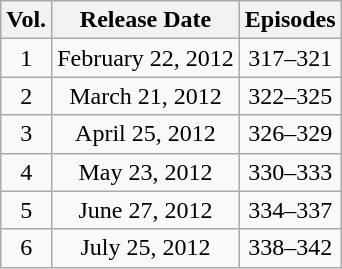<table class="wikitable" style="text-align:center;">
<tr>
<th>Vol.</th>
<th>Release Date</th>
<th>Episodes</th>
</tr>
<tr>
<td>1</td>
<td>February 22, 2012</td>
<td>317–321</td>
</tr>
<tr>
<td>2</td>
<td>March 21, 2012</td>
<td>322–325</td>
</tr>
<tr>
<td>3</td>
<td>April 25, 2012</td>
<td>326–329</td>
</tr>
<tr>
<td>4</td>
<td>May 23, 2012</td>
<td>330–333</td>
</tr>
<tr>
<td>5</td>
<td>June 27, 2012</td>
<td>334–337</td>
</tr>
<tr>
<td>6</td>
<td>July 25, 2012</td>
<td>338–342</td>
</tr>
</table>
